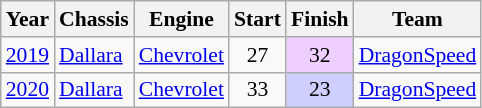<table class="wikitable" style="font-size: 90%;">
<tr>
<th>Year</th>
<th>Chassis</th>
<th>Engine</th>
<th>Start</th>
<th>Finish</th>
<th>Team</th>
</tr>
<tr>
<td><a href='#'>2019</a></td>
<td><a href='#'>Dallara</a></td>
<td><a href='#'>Chevrolet</a></td>
<td align=center>27</td>
<td style="background:#EFCFFF;" align=center>32</td>
<td><a href='#'>DragonSpeed</a></td>
</tr>
<tr>
<td><a href='#'>2020</a></td>
<td><a href='#'>Dallara</a></td>
<td><a href='#'>Chevrolet</a></td>
<td align=center>33</td>
<td align=center style="background:#CFCFFF;">23</td>
<td><a href='#'>DragonSpeed</a></td>
</tr>
</table>
